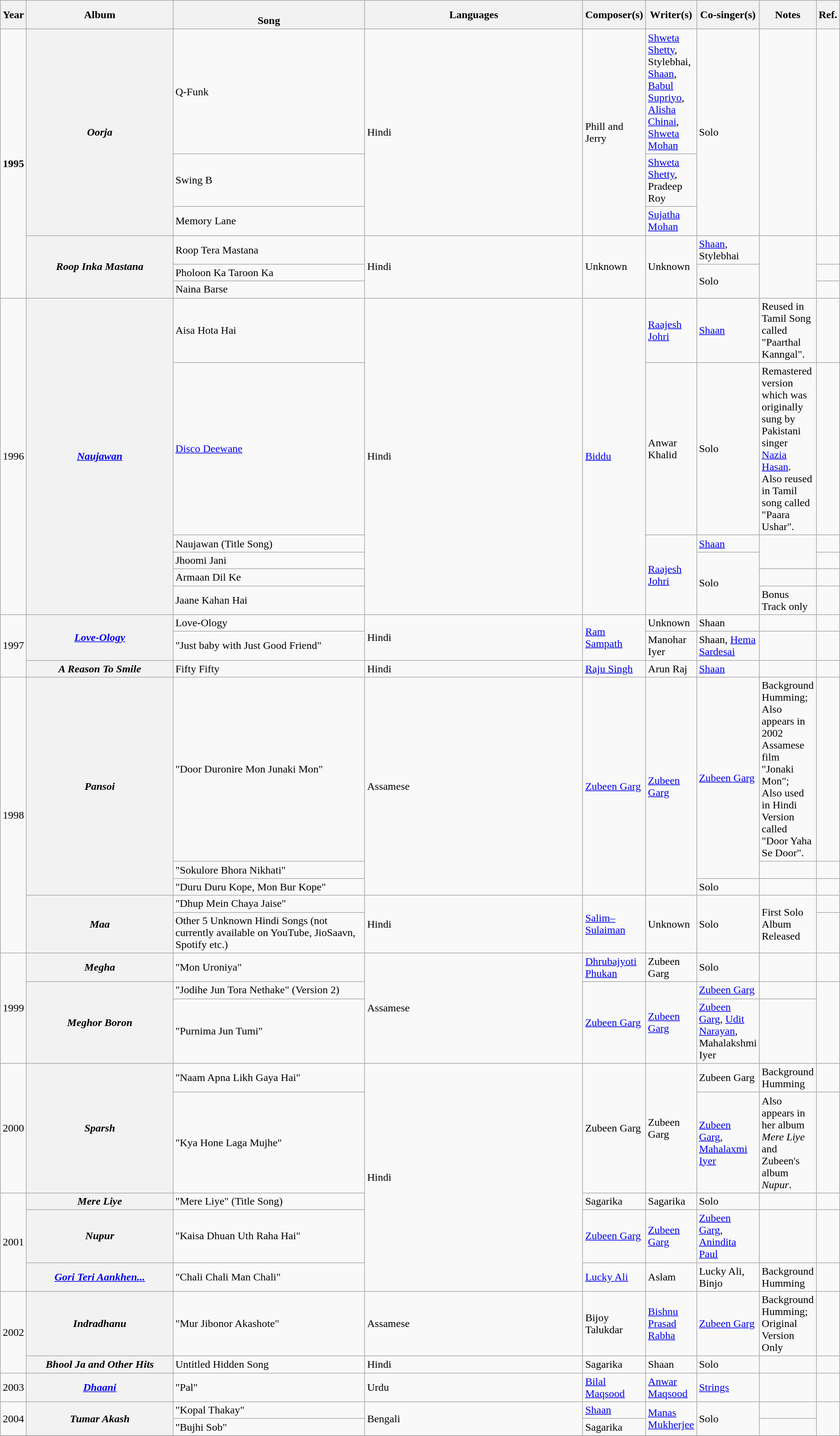<table class="wikitable plainrowheaders" style="width:100%;">
<tr>
<th>Year</th>
<th scope="col" style="width:25%;">Album</th>
<th scope="col" style="width:35%;"><br>Song</th>
<th scope="col" style="width:40%;">Languages</th>
<th scope="col" style="width:40%;">Composer(s)</th>
<th scope="col" style="width:25%;">Writer(s)</th>
<th scope="col" style="width:20%;">Co-singer(s)</th>
<th scope="col" style="width:20%;">Notes</th>
<th scope="col" style="width:1%;">Ref.</th>
</tr>
<tr>
<td rowspan="6"><strong>1995</strong></td>
<th rowspan="3"><em>Oorja</em></th>
<td>Q-Funk</td>
<td rowspan="3">Hindi</td>
<td rowspan="3">Phill and Jerry</td>
<td><a href='#'>Shweta Shetty</a>, Stylebhai, <a href='#'>Shaan</a>, <a href='#'>Babul Supriyo</a>, <a href='#'>Alisha Chinai</a>, <a href='#'>Shweta Mohan</a></td>
<td rowspan="3">Solo</td>
<td rowspan="3"></td>
</tr>
<tr>
<td>Swing B</td>
<td><a href='#'>Shweta Shetty</a>, Pradeep Roy</td>
</tr>
<tr>
<td>Memory Lane</td>
<td><a href='#'>Sujatha Mohan</a></td>
</tr>
<tr>
<th rowspan="3"><em>Roop Inka Mastana</em></th>
<td>Roop Tera Mastana</td>
<td rowspan="3">Hindi</td>
<td rowspan="3">Unknown</td>
<td rowspan="3">Unknown</td>
<td><a href='#'>Shaan</a>, Stylebhai</td>
<td rowspan="3"></td>
<td></td>
</tr>
<tr>
<td>Pholoon Ka Taroon Ka</td>
<td rowspan="2">Solo</td>
<td></td>
</tr>
<tr>
<td>Naina Barse</td>
<td></td>
</tr>
<tr>
<td rowspan="6">1996</td>
<th rowspan="6"><a href='#'><em>Naujawan</em></a></th>
<td>Aisa Hota Hai</td>
<td rowspan="6">Hindi</td>
<td rowspan="6"><a href='#'>Biddu</a></td>
<td><a href='#'>Raajesh Johri</a></td>
<td><a href='#'>Shaan</a></td>
<td>Reused in Tamil Song called "Paarthal Kanngal".</td>
<td></td>
</tr>
<tr>
<td><a href='#'>Disco Deewane</a></td>
<td>Anwar Khalid</td>
<td>Solo</td>
<td>Remastered version which was originally sung by Pakistani singer <a href='#'>Nazia Hasan</a>. <br> Also reused in Tamil song called "Paara Ushar".</td>
<td></td>
</tr>
<tr>
<td>Naujawan (Title Song)</td>
<td rowspan="4"><a href='#'>Raajesh Johri</a></td>
<td><a href='#'>Shaan</a></td>
<td rowspan="2"></td>
<td></td>
</tr>
<tr>
<td>Jhoomi Jani</td>
<td rowspan="3">Solo</td>
<td></td>
</tr>
<tr>
<td>Armaan Dil Ke</td>
<td></td>
</tr>
<tr>
<td>Jaane Kahan Hai</td>
<td>Bonus Track only</td>
<td></td>
</tr>
<tr>
<td rowspan= "3">1997</td>
<th rowspan="2"><em><a href='#'>Love-Ology</a></em></th>
<td>Love-Ology</td>
<td rowspan="2">Hindi</td>
<td rowspan="2"><a href='#'>Ram Sampath</a></td>
<td>Unknown</td>
<td>Shaan</td>
<td></td>
<td></td>
</tr>
<tr>
<td>"Just baby with Just Good Friend"</td>
<td>Manohar Iyer</td>
<td>Shaan, <a href='#'>Hema Sardesai</a></td>
<td></td>
<td></td>
</tr>
<tr>
<th><em>A Reason To Smile</em></th>
<td>Fifty Fifty</td>
<td>Hindi</td>
<td><a href='#'>Raju Singh</a></td>
<td>Arun Raj</td>
<td><a href='#'>Shaan</a></td>
<td></td>
<td></td>
</tr>
<tr>
<td rowspan="5">1998</td>
<th rowspan="3"><em>Pansoi</em></th>
<td>"Door Duronire Mon Junaki Mon"</td>
<td rowspan="3">Assamese</td>
<td rowspan="3"><a href='#'>Zubeen Garg</a></td>
<td rowspan="3"><a href='#'>Zubeen Garg</a></td>
<td rowspan="2"><a href='#'>Zubeen Garg</a></td>
<td>Background Humming; <br> Also appears in 2002 Assamese film "Jonaki Mon"; <br> Also used in Hindi Version called "Door Yaha Se Door".</td>
<td></td>
</tr>
<tr>
<td>"Sokulore Bhora Nikhati"</td>
<td></td>
<td></td>
</tr>
<tr>
<td>"Duru Duru Kope, Mon Bur Kope"</td>
<td>Solo</td>
<td></td>
<td></td>
</tr>
<tr>
<th rowspan="2"><em>Maa</em></th>
<td>"Dhup Mein Chaya Jaise"</td>
<td rowspan="2">Hindi</td>
<td rowspan="2"><a href='#'>Salim–Sulaiman</a></td>
<td rowspan="2">Unknown</td>
<td rowspan="2">Solo</td>
<td rowspan="2">First Solo Album Released</td>
<td></td>
</tr>
<tr>
<td>Other 5 Unknown Hindi Songs (not currently available on YouTube, JioSaavn, Spotify etc.)</td>
<td></td>
</tr>
<tr>
<td rowspan="3">1999</td>
<th><em>Megha</em></th>
<td>"Mon Uroniya"</td>
<td rowspan="3">Assamese</td>
<td><a href='#'>Dhrubajyoti Phukan</a></td>
<td>Zubeen Garg</td>
<td>Solo</td>
<td></td>
<td></td>
</tr>
<tr>
<th rowspan="2"><em>Meghor Boron</em></th>
<td>"Jodihe Jun Tora Nethake" (Version 2)</td>
<td rowspan="2"><a href='#'>Zubeen Garg</a></td>
<td rowspan="2"><a href='#'>Zubeen Garg</a></td>
<td><a href='#'>Zubeen Garg</a></td>
<td></td>
<td rowspan="2"></td>
</tr>
<tr>
<td>"Purnima Jun Tumi"</td>
<td><a href='#'>Zubeen Garg</a>, <a href='#'>Udit Narayan</a>, Mahalakshmi Iyer</td>
<td></td>
</tr>
<tr>
<td rowspan="2">2000</td>
<th rowspan="2"><em>Sparsh</em></th>
<td>"Naam Apna Likh Gaya Hai"</td>
<td rowspan="5">Hindi</td>
<td rowspan="2">Zubeen Garg</td>
<td rowspan="2">Zubeen Garg</td>
<td>Zubeen Garg</td>
<td>Background Humming</td>
<td></td>
</tr>
<tr>
<td>"Kya Hone Laga Mujhe"</td>
<td><a href='#'>Zubeen Garg</a>, <a href='#'>Mahalaxmi Iyer</a></td>
<td>Also appears in her album <em>Mere Liye</em> and Zubeen's album <em>Nupur</em>.</td>
<td></td>
</tr>
<tr>
<td rowspan="3">2001</td>
<th><em>Mere Liye</em></th>
<td>"Mere Liye" (Title Song)</td>
<td>Sagarika</td>
<td>Sagarika</td>
<td>Solo</td>
<td></td>
<td></td>
</tr>
<tr>
<th><em>Nupur</em></th>
<td>"Kaisa Dhuan Uth Raha Hai"</td>
<td><a href='#'>Zubeen Garg</a></td>
<td><a href='#'>Zubeen Garg</a></td>
<td><a href='#'>Zubeen Garg</a>, <a href='#'>Anindita Paul</a></td>
<td></td>
<td></td>
</tr>
<tr>
<th><em><a href='#'>Gori Teri Aankhen...</a></em></th>
<td>"Chali Chali Man Chali"</td>
<td><a href='#'>Lucky Ali</a></td>
<td>Aslam</td>
<td>Lucky Ali, Binjo</td>
<td>Background Humming</td>
<td></td>
</tr>
<tr>
<td rowspan="2">2002</td>
<th><em>Indradhanu</em></th>
<td>"Mur Jibonor Akashote"</td>
<td>Assamese</td>
<td>Bijoy Talukdar</td>
<td><a href='#'>Bishnu Prasad Rabha</a></td>
<td><a href='#'>Zubeen Garg</a></td>
<td>Background Humming; Original Version Only</td>
<td></td>
</tr>
<tr>
<th><em>Bhool Ja and Other Hits</em></th>
<td>Untitled Hidden Song</td>
<td>Hindi</td>
<td>Sagarika</td>
<td>Shaan</td>
<td>Solo</td>
<td></td>
<td></td>
</tr>
<tr>
<td>2003</td>
<th><em><a href='#'>Dhaani</a></em></th>
<td>"Pal"</td>
<td>Urdu</td>
<td><a href='#'>Bilal Maqsood</a></td>
<td><a href='#'>Anwar Maqsood</a></td>
<td><a href='#'>Strings</a></td>
<td></td>
<td></td>
</tr>
<tr>
<td rowspan="2">2004</td>
<th rowspan="2"><em>Tumar Akash</em></th>
<td>"Kopal Thakay"</td>
<td rowspan="2">Bengali</td>
<td><a href='#'>Shaan</a></td>
<td rowspan="2"><a href='#'>Manas Mukherjee</a></td>
<td rowspan="2">Solo</td>
<td></td>
</tr>
<tr>
<td>"Bujhi Sob"</td>
<td>Sagarika</td>
<td></td>
</tr>
<tr>
</tr>
</table>
